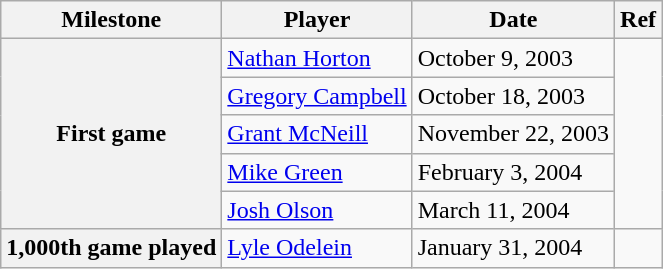<table class="wikitable">
<tr>
<th scope="col">Milestone</th>
<th scope="col">Player</th>
<th scope="col">Date</th>
<th scope="col">Ref</th>
</tr>
<tr>
<th rowspan=5>First game</th>
<td><a href='#'>Nathan Horton</a></td>
<td>October 9, 2003</td>
<td rowspan=5></td>
</tr>
<tr>
<td><a href='#'>Gregory Campbell</a></td>
<td>October 18, 2003</td>
</tr>
<tr>
<td><a href='#'>Grant McNeill</a></td>
<td>November 22, 2003</td>
</tr>
<tr>
<td><a href='#'>Mike Green</a></td>
<td>February 3, 2004</td>
</tr>
<tr>
<td><a href='#'>Josh Olson</a></td>
<td>March 11, 2004</td>
</tr>
<tr>
<th>1,000th game played</th>
<td><a href='#'>Lyle Odelein</a></td>
<td>January 31, 2004</td>
<td></td>
</tr>
</table>
